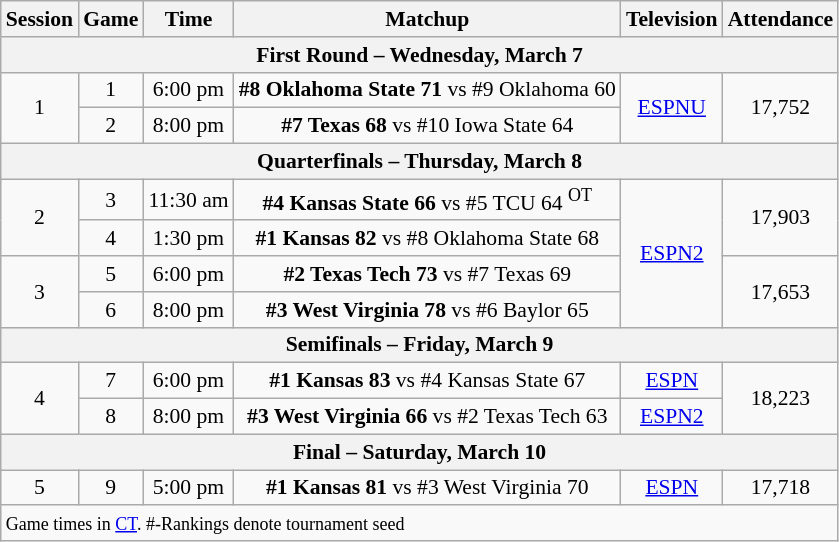<table class="wikitable" style="white-space:nowrap; font-size:90%;text-align:center">
<tr>
<th>Session</th>
<th>Game</th>
<th>Time</th>
<th>Matchup</th>
<th>Television</th>
<th>Attendance</th>
</tr>
<tr>
<th colspan=6>First Round – Wednesday, March 7</th>
</tr>
<tr>
<td rowspan=2>1</td>
<td>1</td>
<td>6:00 pm</td>
<td><strong>#8 Oklahoma State 71</strong> vs #9 Oklahoma 60</td>
<td rowspan=2><a href='#'>ESPNU</a></td>
<td rowspan=2>17,752</td>
</tr>
<tr>
<td>2</td>
<td>8:00 pm</td>
<td><strong>#7 Texas 68</strong> vs #10 Iowa State 64</td>
</tr>
<tr>
<th colspan=6>Quarterfinals – Thursday, March 8</th>
</tr>
<tr>
<td rowspan=2>2</td>
<td>3</td>
<td>11:30 am</td>
<td><strong>#4 Kansas State 66</strong> vs #5 TCU 64 <sup>OT</sup></td>
<td rowspan=4><a href='#'>ESPN2</a></td>
<td rowspan=2>17,903</td>
</tr>
<tr>
<td>4</td>
<td>1:30 pm</td>
<td><strong>#1 Kansas 82</strong> vs #8 Oklahoma State 68</td>
</tr>
<tr>
<td rowspan=2>3</td>
<td>5</td>
<td>6:00 pm</td>
<td><strong>#2 Texas Tech 73</strong> vs #7 Texas 69</td>
<td rowspan=2>17,653</td>
</tr>
<tr>
<td>6</td>
<td>8:00 pm</td>
<td><strong>#3 West Virginia 78</strong> vs #6 Baylor 65</td>
</tr>
<tr>
<th colspan=6>Semifinals – Friday, March 9</th>
</tr>
<tr>
<td rowspan=2>4</td>
<td>7</td>
<td>6:00 pm</td>
<td><strong>#1 Kansas 83</strong> vs #4 Kansas State 67</td>
<td><a href='#'>ESPN</a></td>
<td rowspan=2>18,223</td>
</tr>
<tr>
<td>8</td>
<td>8:00 pm</td>
<td><strong>#3 West Virginia 66</strong> vs #2 Texas Tech 63</td>
<td><a href='#'>ESPN2</a></td>
</tr>
<tr>
<th colspan=6>Final – Saturday, March 10</th>
</tr>
<tr>
<td>5</td>
<td>9</td>
<td>5:00 pm</td>
<td><strong>#1 Kansas 81</strong> vs #3 West Virginia 70</td>
<td><a href='#'>ESPN</a></td>
<td>17,718</td>
</tr>
<tr align=left>
<td colspan=6><small>Game times in <a href='#'>CT</a>. #-Rankings denote tournament seed</small></td>
</tr>
</table>
